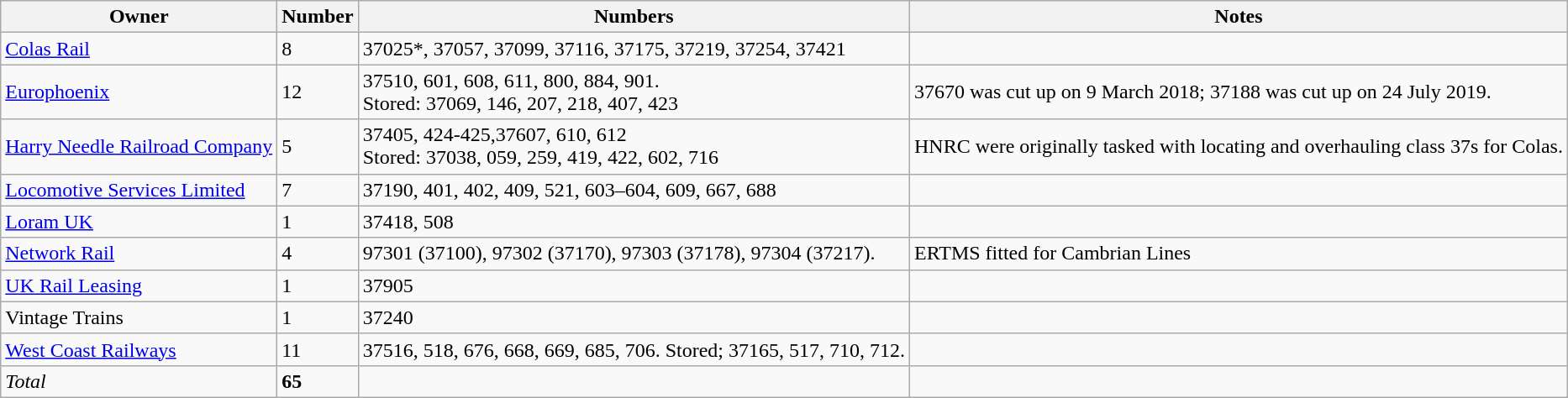<table class="wikitable">
<tr>
<th>Owner</th>
<th>Number</th>
<th>Numbers</th>
<th>Notes</th>
</tr>
<tr>
<td><a href='#'>Colas Rail</a></td>
<td>8</td>
<td>37025*, 37057, 37099, 37116, 37175, 37219, 37254, 37421</td>
<td></td>
</tr>
<tr>
<td><a href='#'>Europhoenix</a></td>
<td>12</td>
<td>37510, 601, 608, 611, 800, 884, 901.<br>Stored: 37069, 146, 207, 218, 407, 423</td>
<td>37670 was cut up on 9 March 2018; 37188 was cut up on 24 July 2019.</td>
</tr>
<tr>
<td><a href='#'>Harry Needle Railroad Company</a></td>
<td>5</td>
<td>37405, 424-425,37607, 610, 612<br>Stored: 37038, 059, 259, 419, 422, 602, 716</td>
<td>HNRC were originally tasked with locating and overhauling class 37s for Colas.</td>
</tr>
<tr>
<td><a href='#'>Locomotive Services Limited</a></td>
<td>7</td>
<td>37190, 401, 402, 409, 521, 603–604, 609, 667, 688</td>
<td></td>
</tr>
<tr>
<td><a href='#'>Loram UK</a></td>
<td>1</td>
<td>37418, 508</td>
<td></td>
</tr>
<tr>
<td><a href='#'>Network Rail</a></td>
<td>4</td>
<td>97301 (37100), 97302 (37170), 97303 (37178), 97304 (37217).</td>
<td>ERTMS fitted for Cambrian Lines</td>
</tr>
<tr>
<td><a href='#'>UK Rail Leasing</a></td>
<td>1</td>
<td>37905</td>
<td></td>
</tr>
<tr>
<td>Vintage Trains</td>
<td>1</td>
<td>37240</td>
<td></td>
</tr>
<tr>
<td><a href='#'>West Coast Railways</a></td>
<td>11</td>
<td>37516, 518, 676, 668, 669, 685, 706. Stored; 37165, 517, 710, 712.</td>
<td></td>
</tr>
<tr>
<td><em>Total</em></td>
<td><strong>65</strong></td>
<td></td>
<td></td>
</tr>
</table>
